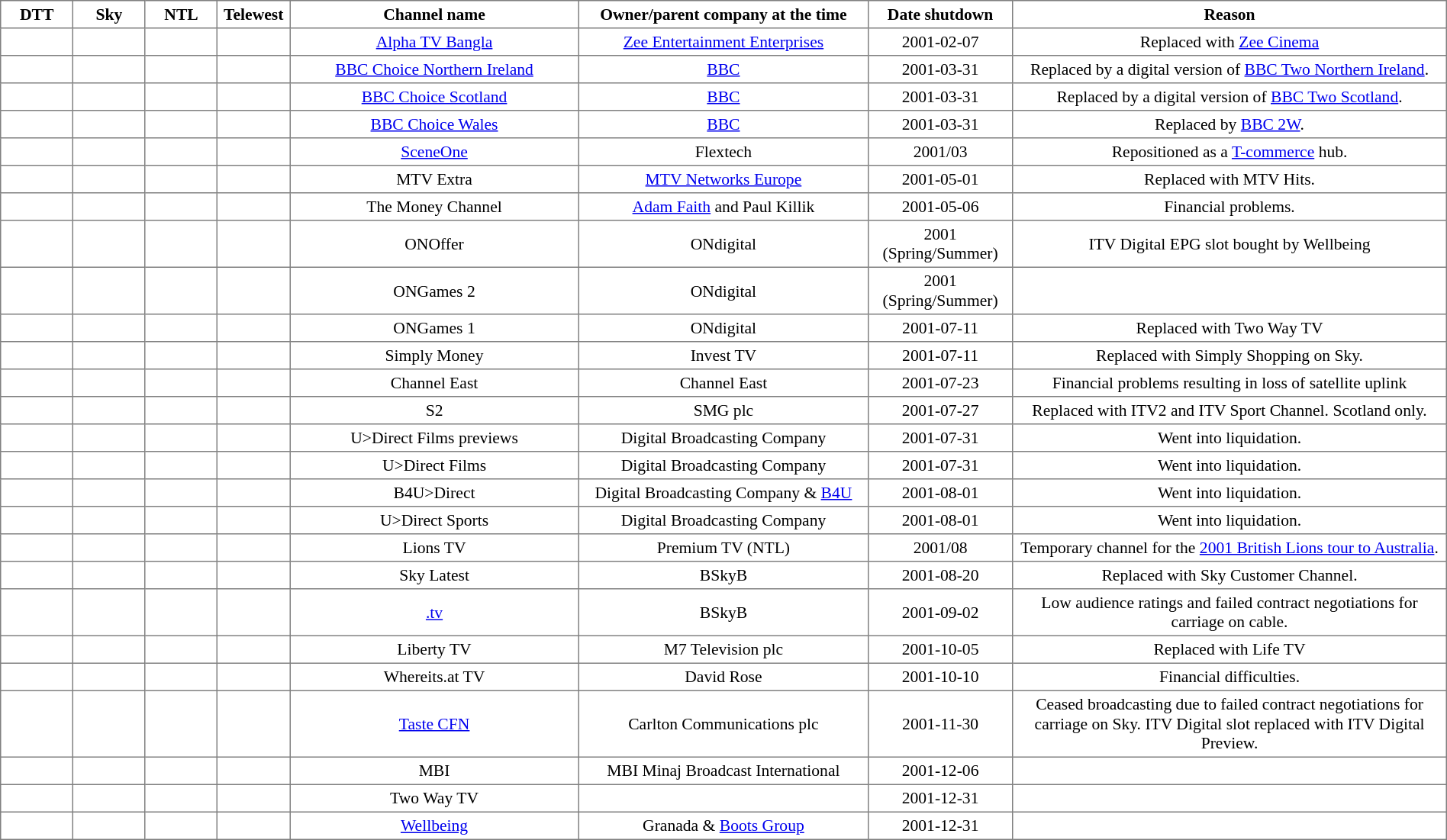<table class="toccolors sortable" border="1" cellpadding="3" style="border-collapse:collapse; font-size: 90%; text-align:center" width="100%">
<tr>
<th width="5%">DTT</th>
<th width="5%">Sky</th>
<th width="5%">NTL</th>
<th width="5%">Telewest</th>
<th width="20%">Channel name</th>
<th width="20%">Owner/parent company at the time</th>
<th width="10%">Date shutdown </th>
<th width="30%">Reason</th>
</tr>
<tr>
<td></td>
<td></td>
<td></td>
<td></td>
<td><a href='#'>Alpha TV Bangla</a></td>
<td><a href='#'>Zee Entertainment Enterprises</a></td>
<td>2001-02-07</td>
<td>Replaced with <a href='#'>Zee Cinema</a></td>
</tr>
<tr>
<td></td>
<td></td>
<td></td>
<td></td>
<td><a href='#'>BBC Choice Northern Ireland</a></td>
<td><a href='#'>BBC</a></td>
<td>2001-03-31</td>
<td>Replaced by a digital version of <a href='#'>BBC Two Northern Ireland</a>.</td>
</tr>
<tr>
<td></td>
<td></td>
<td></td>
<td></td>
<td><a href='#'>BBC Choice Scotland</a></td>
<td><a href='#'>BBC</a></td>
<td>2001-03-31</td>
<td>Replaced by a digital version of <a href='#'>BBC Two Scotland</a>.</td>
</tr>
<tr>
<td></td>
<td></td>
<td></td>
<td></td>
<td><a href='#'>BBC Choice Wales</a></td>
<td><a href='#'>BBC</a></td>
<td>2001-03-31</td>
<td>Replaced by <a href='#'>BBC 2W</a>.</td>
</tr>
<tr>
<td></td>
<td></td>
<td></td>
<td></td>
<td><a href='#'>SceneOne</a></td>
<td>Flextech</td>
<td>2001/03</td>
<td>Repositioned as a <a href='#'>T-commerce</a> hub.</td>
</tr>
<tr>
<td></td>
<td></td>
<td></td>
<td></td>
<td>MTV Extra</td>
<td><a href='#'>MTV Networks Europe</a></td>
<td>2001-05-01</td>
<td>Replaced with MTV Hits.</td>
</tr>
<tr>
<td></td>
<td></td>
<td></td>
<td></td>
<td>The Money Channel</td>
<td><a href='#'>Adam Faith</a> and Paul Killik</td>
<td>2001-05-06</td>
<td>Financial problems.</td>
</tr>
<tr>
<td></td>
<td></td>
<td></td>
<td></td>
<td>ONOffer</td>
<td>ONdigital</td>
<td>2001 (Spring/Summer)</td>
<td>ITV Digital EPG slot bought by Wellbeing</td>
</tr>
<tr>
<td></td>
<td></td>
<td></td>
<td></td>
<td>ONGames 2</td>
<td>ONdigital</td>
<td>2001 (Spring/Summer)</td>
<td></td>
</tr>
<tr>
<td></td>
<td></td>
<td></td>
<td></td>
<td>ONGames 1</td>
<td>ONdigital</td>
<td>2001-07-11</td>
<td>Replaced with Two Way TV</td>
</tr>
<tr>
<td></td>
<td></td>
<td></td>
<td></td>
<td>Simply Money</td>
<td>Invest TV</td>
<td>2001-07-11</td>
<td>Replaced with Simply Shopping on Sky.</td>
</tr>
<tr>
<td></td>
<td></td>
<td></td>
<td></td>
<td>Channel East</td>
<td>Channel East</td>
<td>2001-07-23</td>
<td>Financial problems resulting in loss of satellite uplink</td>
</tr>
<tr>
<td></td>
<td></td>
<td></td>
<td></td>
<td>S2</td>
<td>SMG plc</td>
<td>2001-07-27</td>
<td>Replaced with ITV2 and ITV Sport Channel. Scotland only.</td>
</tr>
<tr>
<td></td>
<td></td>
<td></td>
<td></td>
<td>U>Direct Films previews</td>
<td>Digital Broadcasting Company</td>
<td>2001-07-31</td>
<td>Went into liquidation.</td>
</tr>
<tr>
<td></td>
<td></td>
<td></td>
<td></td>
<td>U>Direct Films</td>
<td>Digital Broadcasting Company</td>
<td>2001-07-31</td>
<td>Went into liquidation.</td>
</tr>
<tr>
<td></td>
<td></td>
<td></td>
<td></td>
<td>B4U>Direct</td>
<td>Digital Broadcasting Company & <a href='#'>B4U</a></td>
<td>2001-08-01</td>
<td>Went into liquidation.</td>
</tr>
<tr>
<td></td>
<td></td>
<td></td>
<td></td>
<td>U>Direct Sports</td>
<td>Digital Broadcasting Company</td>
<td>2001-08-01</td>
<td>Went into liquidation.</td>
</tr>
<tr>
<td></td>
<td></td>
<td></td>
<td></td>
<td>Lions TV</td>
<td>Premium TV (NTL)</td>
<td>2001/08</td>
<td>Temporary channel for the <a href='#'>2001 British Lions tour to Australia</a>.</td>
</tr>
<tr>
<td></td>
<td></td>
<td></td>
<td></td>
<td>Sky Latest</td>
<td>BSkyB</td>
<td>2001-08-20</td>
<td>Replaced with Sky Customer Channel.</td>
</tr>
<tr>
<td></td>
<td></td>
<td></td>
<td></td>
<td><a href='#'>.tv</a></td>
<td>BSkyB</td>
<td>2001-09-02</td>
<td>Low audience ratings and failed contract negotiations for carriage on cable.</td>
</tr>
<tr>
<td></td>
<td></td>
<td></td>
<td></td>
<td>Liberty TV</td>
<td>M7 Television plc</td>
<td>2001-10-05</td>
<td>Replaced with Life TV</td>
</tr>
<tr>
<td></td>
<td></td>
<td></td>
<td></td>
<td>Whereits.at TV</td>
<td>David Rose</td>
<td>2001-10-10</td>
<td>Financial difficulties.</td>
</tr>
<tr>
<td></td>
<td></td>
<td></td>
<td></td>
<td><a href='#'>Taste CFN</a></td>
<td>Carlton Communications plc</td>
<td>2001-11-30</td>
<td>Ceased broadcasting due to failed contract negotiations for carriage on Sky. ITV Digital slot replaced with ITV Digital Preview.</td>
</tr>
<tr>
<td></td>
<td></td>
<td></td>
<td></td>
<td>MBI</td>
<td>MBI Minaj Broadcast International</td>
<td>2001-12-06</td>
<td></td>
</tr>
<tr>
<td></td>
<td></td>
<td></td>
<td></td>
<td>Two Way TV</td>
<td></td>
<td>2001-12-31</td>
<td></td>
</tr>
<tr>
<td></td>
<td></td>
<td></td>
<td></td>
<td><a href='#'>Wellbeing</a></td>
<td>Granada & <a href='#'>Boots Group</a></td>
<td>2001-12-31</td>
<td></td>
</tr>
</table>
